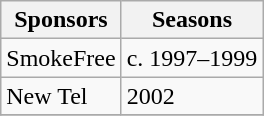<table class="wikitable collapsible">
<tr>
<th>Sponsors</th>
<th>Seasons</th>
</tr>
<tr>
<td>SmokeFree</td>
<td>c. 1997–1999</td>
</tr>
<tr>
<td>New Tel</td>
<td>2002</td>
</tr>
<tr>
</tr>
</table>
